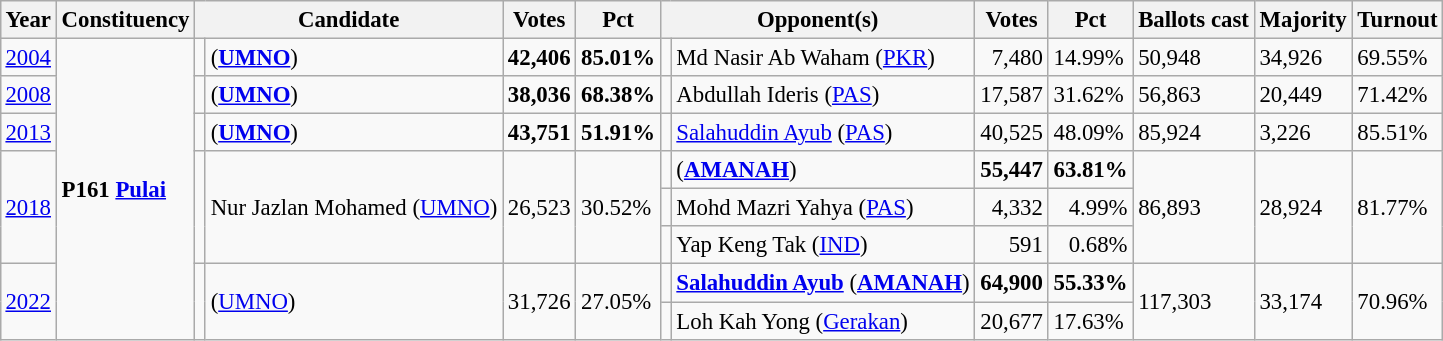<table class="wikitable" style="margin:0.5em ; font-size:95%">
<tr>
<th>Year</th>
<th>Constituency</th>
<th colspan=2>Candidate</th>
<th>Votes</th>
<th>Pct</th>
<th colspan=2>Opponent(s)</th>
<th>Votes</th>
<th>Pct</th>
<th>Ballots cast</th>
<th>Majority</th>
<th>Turnout</th>
</tr>
<tr>
<td><a href='#'>2004</a></td>
<td rowspan=8><strong>P161 <a href='#'>Pulai</a></strong></td>
<td></td>
<td> (<a href='#'><strong>UMNO</strong></a>)</td>
<td align="right"><strong>42,406</strong></td>
<td><strong>85.01%</strong></td>
<td></td>
<td>Md Nasir Ab Waham (<a href='#'>PKR</a>)</td>
<td align="right">7,480</td>
<td>14.99%</td>
<td>50,948</td>
<td>34,926</td>
<td>69.55%</td>
</tr>
<tr>
<td><a href='#'>2008</a></td>
<td></td>
<td> (<a href='#'><strong>UMNO</strong></a>)</td>
<td align="right"><strong>38,036</strong></td>
<td><strong>68.38%</strong></td>
<td></td>
<td>Abdullah Ideris (<a href='#'>PAS</a>)</td>
<td align="right">17,587</td>
<td>31.62%</td>
<td>56,863</td>
<td>20,449</td>
<td>71.42%</td>
</tr>
<tr>
<td><a href='#'>2013</a></td>
<td></td>
<td> (<a href='#'><strong>UMNO</strong></a>)</td>
<td align="right"><strong>43,751</strong></td>
<td><strong>51.91%</strong></td>
<td></td>
<td><a href='#'>Salahuddin Ayub</a> (<a href='#'>PAS</a>)</td>
<td align="right">40,525</td>
<td>48.09%</td>
<td>85,924</td>
<td>3,226</td>
<td>85.51%</td>
</tr>
<tr>
<td rowspan=3><a href='#'>2018</a></td>
<td rowspan=3 ></td>
<td rowspan=3>Nur Jazlan Mohamed (<a href='#'>UMNO</a>)</td>
<td rowspan=3 align="right">26,523</td>
<td rowspan=3>30.52%</td>
<td></td>
<td> (<a href='#'><strong>AMANAH</strong></a>)</td>
<td align="right"><strong>55,447</strong></td>
<td><strong>63.81%</strong></td>
<td rowspan=3>86,893</td>
<td rowspan=3>28,924</td>
<td rowspan=3>81.77%</td>
</tr>
<tr>
<td></td>
<td>Mohd Mazri Yahya (<a href='#'>PAS</a>)</td>
<td align="right">4,332</td>
<td align="right">4.99%</td>
</tr>
<tr>
<td></td>
<td>Yap Keng Tak (<a href='#'>IND</a>)</td>
<td align="right">591</td>
<td align="right">0.68%</td>
</tr>
<tr>
<td rowspan="2"><a href='#'>2022</a></td>
<td rowspan="2" ></td>
<td rowspan="2"> (<a href='#'>UMNO</a>)</td>
<td rowspan="2" align="right">31,726</td>
<td rowspan="2">27.05%</td>
<td></td>
<td><strong><a href='#'>Salahuddin Ayub</a></strong> (<a href='#'><strong>AMANAH</strong></a>)</td>
<td align="right"><strong>64,900</strong></td>
<td><strong>55.33%</strong></td>
<td rowspan="2">117,303</td>
<td rowspan="2">33,174</td>
<td rowspan="2">70.96%</td>
</tr>
<tr>
<td bgcolor=></td>
<td>Loh Kah Yong (<a href='#'>Gerakan</a>)</td>
<td align="right">20,677</td>
<td>17.63%</td>
</tr>
</table>
